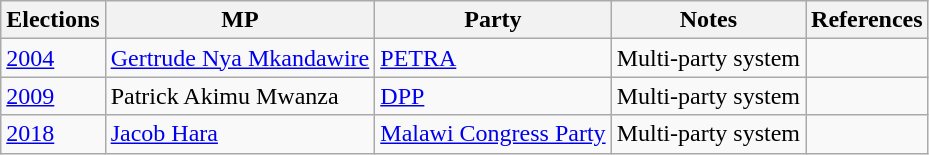<table class="wikitable">
<tr>
<th>Elections</th>
<th>MP</th>
<th>Party</th>
<th>Notes</th>
<th>References</th>
</tr>
<tr>
<td><a href='#'>2004</a></td>
<td><a href='#'>Gertrude Nya Mkandawire</a></td>
<td><a href='#'>PETRA</a></td>
<td>Multi-party system</td>
<td></td>
</tr>
<tr>
<td><a href='#'>2009</a></td>
<td>Patrick Akimu Mwanza</td>
<td><a href='#'>DPP</a></td>
<td>Multi-party system</td>
<td></td>
</tr>
<tr>
<td><a href='#'>2018</a></td>
<td><a href='#'>Jacob Hara</a></td>
<td><a href='#'>Malawi Congress Party</a></td>
<td>Multi-party system</td>
<td></td>
</tr>
</table>
